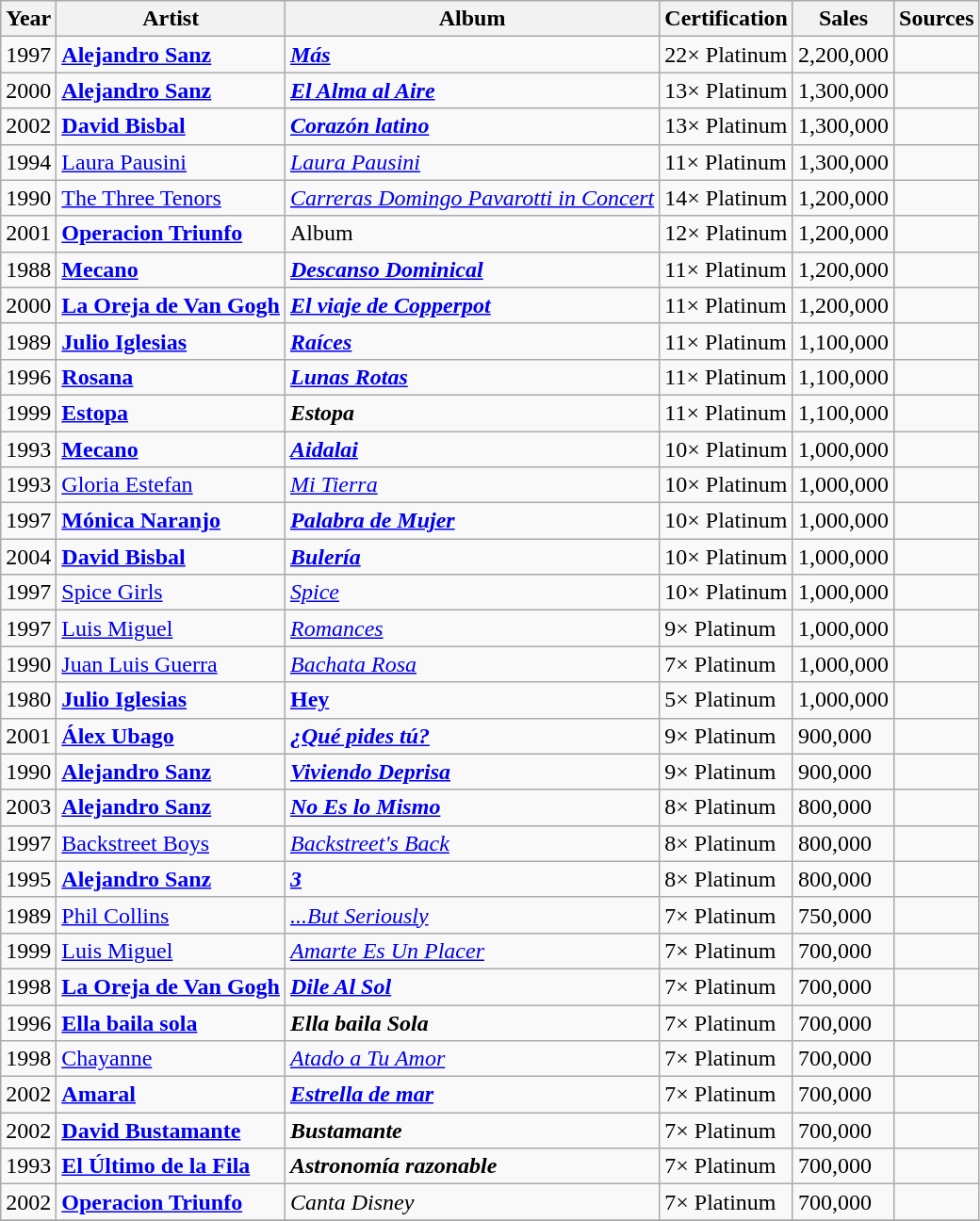<table class="wikitable sortable">
<tr>
<th>Year</th>
<th>Artist</th>
<th>Album</th>
<th>Certification</th>
<th>Sales</th>
<th>Sources</th>
</tr>
<tr>
<td>1997</td>
<td><strong><a href='#'>Alejandro Sanz</a></strong></td>
<td><strong><em><a href='#'>Más</a></em></strong></td>
<td>22× Platinum</td>
<td>2,200,000</td>
<td></td>
</tr>
<tr>
<td>2000</td>
<td><strong><a href='#'>Alejandro Sanz</a></strong></td>
<td><strong><em><a href='#'>El Alma al Aire</a></em></strong></td>
<td>13× Platinum</td>
<td>1,300,000</td>
<td></td>
</tr>
<tr>
<td>2002</td>
<td><strong><a href='#'>David Bisbal</a></strong></td>
<td><strong><em><a href='#'>Corazón latino</a></em></strong></td>
<td>13× Platinum</td>
<td>1,300,000</td>
<td></td>
</tr>
<tr>
<td>1994</td>
<td><a href='#'>Laura Pausini</a></td>
<td><em><a href='#'>Laura Pausini</a></em></td>
<td>11× Platinum</td>
<td>1,300,000</td>
<td></td>
</tr>
<tr>
<td>1990</td>
<td><a href='#'>The Three Tenors</a></td>
<td><em><a href='#'>Carreras Domingo Pavarotti in Concert</a></em></td>
<td>14× Platinum</td>
<td>1,200,000</td>
<td></td>
</tr>
<tr>
<td>2001</td>
<td><strong><a href='#'>Operacion Triunfo</a></strong></td>
<td>Album</td>
<td>12× Platinum</td>
<td>1,200,000</td>
<td></td>
</tr>
<tr>
<td>1988</td>
<td><strong><a href='#'>Mecano</a></strong></td>
<td><strong><em><a href='#'>Descanso Dominical</a></em></strong></td>
<td>11× Platinum</td>
<td>1,200,000</td>
<td></td>
</tr>
<tr>
<td>2000</td>
<td><strong><a href='#'>La Oreja de Van Gogh</a></strong></td>
<td><strong><em><a href='#'>El viaje de Copperpot</a></em></strong></td>
<td>11× Platinum</td>
<td>1,200,000</td>
<td></td>
</tr>
<tr>
<td>1989</td>
<td><strong><a href='#'>Julio Iglesias</a></strong></td>
<td><strong><em><a href='#'>Raíces</a></em></strong></td>
<td>11× Platinum</td>
<td>1,100,000</td>
<td></td>
</tr>
<tr>
<td>1996</td>
<td><strong><a href='#'>Rosana</a></strong></td>
<td><strong><em><a href='#'>Lunas Rotas</a></em></strong></td>
<td>11× Platinum</td>
<td>1,100,000</td>
<td></td>
</tr>
<tr>
<td>1999</td>
<td><strong><a href='#'>Estopa</a></strong></td>
<td><strong><em>Estopa</em></strong></td>
<td>11× Platinum</td>
<td>1,100,000</td>
<td></td>
</tr>
<tr>
<td>1993</td>
<td><strong><a href='#'>Mecano</a></strong></td>
<td><strong><em><a href='#'>Aidalai</a></em></strong></td>
<td>10× Platinum</td>
<td>1,000,000</td>
<td></td>
</tr>
<tr>
<td>1993</td>
<td><a href='#'>Gloria Estefan</a></td>
<td><em><a href='#'>Mi Tierra</a></em></td>
<td>10× Platinum</td>
<td>1,000,000</td>
<td></td>
</tr>
<tr>
<td>1997</td>
<td><strong><a href='#'>Mónica Naranjo</a></strong></td>
<td><strong><em><a href='#'>Palabra de Mujer</a></em></strong></td>
<td>10× Platinum</td>
<td>1,000,000</td>
<td></td>
</tr>
<tr>
<td>2004</td>
<td><strong><a href='#'>David Bisbal</a></strong></td>
<td><strong><em><a href='#'>Bulería</a></em></strong></td>
<td>10× Platinum</td>
<td>1,000,000</td>
<td></td>
</tr>
<tr>
<td>1997</td>
<td><a href='#'>Spice Girls</a></td>
<td><em><a href='#'>Spice</a></em></td>
<td>10× Platinum</td>
<td>1,000,000</td>
<td></td>
</tr>
<tr>
<td>1997</td>
<td><a href='#'>Luis Miguel</a></td>
<td><em><a href='#'>Romances</a></em></td>
<td>9× Platinum</td>
<td>1,000,000</td>
<td></td>
</tr>
<tr>
<td>1990</td>
<td><a href='#'>Juan Luis Guerra</a></td>
<td><em><a href='#'>Bachata Rosa</a></em></td>
<td>7× Platinum</td>
<td>1,000,000</td>
<td></td>
</tr>
<tr>
<td>1980</td>
<td><strong><a href='#'>Julio Iglesias</a></strong></td>
<td><strong><a href='#'>Hey</a></strong></td>
<td>5× Platinum</td>
<td>1,000,000</td>
<td></td>
</tr>
<tr>
<td>2001</td>
<td><strong><a href='#'>Álex Ubago</a></strong></td>
<td><strong><em><a href='#'>¿Qué pides tú?</a></em></strong></td>
<td>9× Platinum</td>
<td>900,000</td>
<td></td>
</tr>
<tr>
<td>1990</td>
<td><strong><a href='#'>Alejandro Sanz</a></strong></td>
<td><strong><em><a href='#'>Viviendo Deprisa</a></em></strong></td>
<td>9× Platinum</td>
<td>900,000</td>
<td></td>
</tr>
<tr>
<td>2003</td>
<td><strong><a href='#'>Alejandro Sanz</a></strong></td>
<td><strong><em><a href='#'>No Es lo Mismo</a></em></strong></td>
<td>8× Platinum</td>
<td>800,000</td>
<td></td>
</tr>
<tr>
<td>1997</td>
<td><a href='#'>Backstreet Boys</a></td>
<td><em><a href='#'>Backstreet's Back</a></em></td>
<td>8× Platinum</td>
<td>800,000</td>
<td></td>
</tr>
<tr>
<td>1995</td>
<td><strong><a href='#'>Alejandro Sanz</a></strong></td>
<td><strong><em><a href='#'>3</a></em></strong></td>
<td>8× Platinum</td>
<td>800,000</td>
<td></td>
</tr>
<tr>
<td>1989</td>
<td><a href='#'>Phil Collins</a></td>
<td><em><a href='#'>...But Seriously</a></em></td>
<td>7× Platinum</td>
<td>750,000</td>
<td></td>
</tr>
<tr>
<td>1999</td>
<td><a href='#'>Luis Miguel</a></td>
<td><em><a href='#'>Amarte Es Un Placer</a></em></td>
<td>7× Platinum</td>
<td>700,000</td>
<td></td>
</tr>
<tr>
<td>1998</td>
<td><strong><a href='#'>La Oreja de Van Gogh</a></strong></td>
<td><strong><em><a href='#'>Dile Al Sol</a></em></strong></td>
<td>7× Platinum</td>
<td>700,000</td>
<td></td>
</tr>
<tr>
<td>1996</td>
<td><strong><a href='#'>Ella baila sola</a></strong></td>
<td><strong><em>Ella baila Sola</em></strong></td>
<td>7× Platinum</td>
<td>700,000</td>
<td></td>
</tr>
<tr>
<td>1998</td>
<td><a href='#'>Chayanne</a></td>
<td><em><a href='#'>Atado a Tu Amor</a></em></td>
<td>7× Platinum</td>
<td>700,000</td>
<td></td>
</tr>
<tr>
<td>2002</td>
<td><strong><a href='#'>Amaral</a></strong></td>
<td><strong><em><a href='#'>Estrella de mar</a></em></strong></td>
<td>7× Platinum</td>
<td>700,000</td>
<td></td>
</tr>
<tr>
<td>2002</td>
<td><strong><a href='#'>David Bustamante</a></strong></td>
<td><strong><em>Bustamante</em></strong></td>
<td>7× Platinum</td>
<td>700,000</td>
<td></td>
</tr>
<tr>
<td>1993</td>
<td><strong><a href='#'>El Último de la Fila</a></strong></td>
<td><strong><em>Astronomía razonable</em></strong></td>
<td>7× Platinum</td>
<td>700,000</td>
<td></td>
</tr>
<tr>
<td>2002</td>
<td><strong><a href='#'>Operacion Triunfo</a></strong></td>
<td><em>Canta Disney</em></td>
<td>7× Platinum</td>
<td>700,000</td>
<td></td>
</tr>
<tr>
</tr>
</table>
